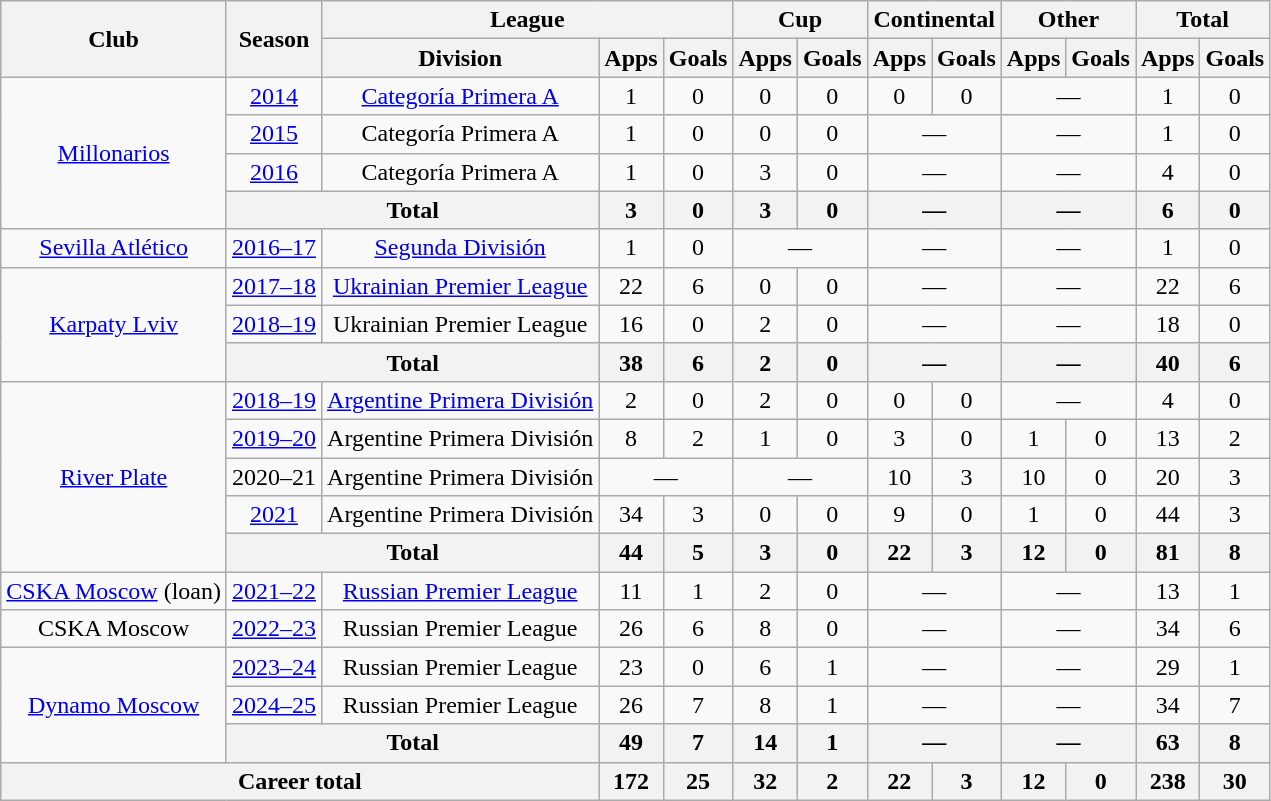<table class="wikitable" style="text-align: center;">
<tr>
<th rowspan="2">Club</th>
<th rowspan="2">Season</th>
<th colspan="3">League</th>
<th colspan="2">Cup</th>
<th colspan="2">Continental</th>
<th colspan="2">Other</th>
<th colspan="2">Total</th>
</tr>
<tr>
<th>Division</th>
<th>Apps</th>
<th>Goals</th>
<th>Apps</th>
<th>Goals</th>
<th>Apps</th>
<th>Goals</th>
<th>Apps</th>
<th>Goals</th>
<th>Apps</th>
<th>Goals</th>
</tr>
<tr>
<td rowspan="4"><a href='#'>Millonarios</a></td>
<td><a href='#'>2014</a></td>
<td><a href='#'>Categoría Primera A</a></td>
<td>1</td>
<td>0</td>
<td>0</td>
<td>0</td>
<td>0</td>
<td>0</td>
<td colspan="2">—</td>
<td>1</td>
<td>0</td>
</tr>
<tr>
<td><a href='#'>2015</a></td>
<td>Categoría Primera A</td>
<td>1</td>
<td>0</td>
<td>0</td>
<td>0</td>
<td colspan="2">—</td>
<td colspan="2">—</td>
<td>1</td>
<td>0</td>
</tr>
<tr>
<td><a href='#'>2016</a></td>
<td>Categoría Primera A</td>
<td>1</td>
<td>0</td>
<td>3</td>
<td>0</td>
<td colspan="2">—</td>
<td colspan="2">—</td>
<td>4</td>
<td>0</td>
</tr>
<tr>
<th colspan="2">Total</th>
<th>3</th>
<th>0</th>
<th>3</th>
<th>0</th>
<th colspan="2">—</th>
<th colspan="2">—</th>
<th>6</th>
<th>0</th>
</tr>
<tr>
<td><a href='#'>Sevilla Atlético</a></td>
<td><a href='#'>2016–17</a></td>
<td><a href='#'>Segunda División</a></td>
<td>1</td>
<td>0</td>
<td colspan="2">—</td>
<td colspan="2">—</td>
<td colspan="2">—</td>
<td>1</td>
<td>0</td>
</tr>
<tr>
<td rowspan="3"><a href='#'>Karpaty Lviv</a></td>
<td><a href='#'>2017–18</a></td>
<td><a href='#'>Ukrainian Premier League</a></td>
<td>22</td>
<td>6</td>
<td>0</td>
<td>0</td>
<td colspan="2">—</td>
<td colspan="2">—</td>
<td>22</td>
<td>6</td>
</tr>
<tr>
<td><a href='#'>2018–19</a></td>
<td>Ukrainian Premier League</td>
<td>16</td>
<td>0</td>
<td>2</td>
<td>0</td>
<td colspan="2">—</td>
<td colspan="2">—</td>
<td>18</td>
<td>0</td>
</tr>
<tr>
<th colspan="2">Total</th>
<th>38</th>
<th>6</th>
<th>2</th>
<th>0</th>
<th colspan="2">—</th>
<th colspan="2">—</th>
<th>40</th>
<th>6</th>
</tr>
<tr>
<td rowspan="5"><a href='#'>River Plate</a></td>
<td><a href='#'>2018–19</a></td>
<td><a href='#'>Argentine Primera División</a></td>
<td>2</td>
<td>0</td>
<td>2</td>
<td>0</td>
<td>0</td>
<td>0</td>
<td colspan="2">—</td>
<td>4</td>
<td>0</td>
</tr>
<tr>
<td><a href='#'>2019–20</a></td>
<td>Argentine Primera División</td>
<td>8</td>
<td>2</td>
<td>1</td>
<td>0</td>
<td>3</td>
<td>0</td>
<td>1</td>
<td>0</td>
<td>13</td>
<td>2</td>
</tr>
<tr>
<td>2020–21</td>
<td>Argentine Primera División</td>
<td colspan="2">—</td>
<td colspan="2">—</td>
<td>10</td>
<td>3</td>
<td>10</td>
<td>0</td>
<td>20</td>
<td>3</td>
</tr>
<tr>
<td><a href='#'>2021</a></td>
<td>Argentine Primera División</td>
<td>34</td>
<td>3</td>
<td>0</td>
<td>0</td>
<td>9</td>
<td>0</td>
<td>1</td>
<td>0</td>
<td>44</td>
<td>3</td>
</tr>
<tr>
<th colspan="2">Total</th>
<th>44</th>
<th>5</th>
<th>3</th>
<th>0</th>
<th>22</th>
<th>3</th>
<th>12</th>
<th>0</th>
<th>81</th>
<th>8</th>
</tr>
<tr>
<td><a href='#'>CSKA Moscow</a> (loan)</td>
<td><a href='#'>2021–22</a></td>
<td><a href='#'>Russian Premier League</a></td>
<td>11</td>
<td>1</td>
<td>2</td>
<td>0</td>
<td colspan="2">—</td>
<td colspan="2">—</td>
<td>13</td>
<td>1</td>
</tr>
<tr>
<td>CSKA Moscow</td>
<td><a href='#'>2022–23</a></td>
<td>Russian Premier League</td>
<td>26</td>
<td>6</td>
<td>8</td>
<td>0</td>
<td colspan="2">—</td>
<td colspan="2">—</td>
<td>34</td>
<td>6</td>
</tr>
<tr>
<td rowspan="3"><a href='#'>Dynamo Moscow</a></td>
<td><a href='#'>2023–24</a></td>
<td>Russian Premier League</td>
<td>23</td>
<td>0</td>
<td>6</td>
<td>1</td>
<td colspan="2">—</td>
<td colspan="2">—</td>
<td>29</td>
<td>1</td>
</tr>
<tr>
<td><a href='#'>2024–25</a></td>
<td>Russian Premier League</td>
<td>26</td>
<td>7</td>
<td>8</td>
<td>1</td>
<td colspan="2">—</td>
<td colspan="2">—</td>
<td>34</td>
<td>7</td>
</tr>
<tr>
<th colspan="2">Total</th>
<th>49</th>
<th>7</th>
<th>14</th>
<th>1</th>
<th colspan="2">—</th>
<th colspan="2">—</th>
<th>63</th>
<th>8</th>
</tr>
<tr>
<th colspan="3">Career total</th>
<th>172</th>
<th>25</th>
<th>32</th>
<th>2</th>
<th>22</th>
<th>3</th>
<th>12</th>
<th>0</th>
<th>238</th>
<th>30</th>
</tr>
</table>
